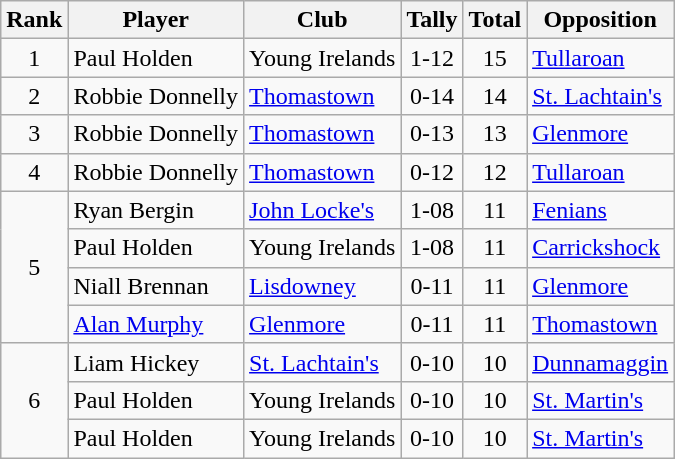<table class="wikitable">
<tr>
<th>Rank</th>
<th>Player</th>
<th>Club</th>
<th>Tally</th>
<th>Total</th>
<th>Opposition</th>
</tr>
<tr>
<td rowspan="1" style="text-align:center;">1</td>
<td>Paul Holden</td>
<td>Young Irelands</td>
<td align=center>1-12</td>
<td align=center>15</td>
<td><a href='#'>Tullaroan</a></td>
</tr>
<tr>
<td rowspan="1" style="text-align:center;">2</td>
<td>Robbie Donnelly</td>
<td><a href='#'>Thomastown</a></td>
<td align=center>0-14</td>
<td align=center>14</td>
<td><a href='#'>St. Lachtain's</a></td>
</tr>
<tr>
<td rowspan="1" style="text-align:center;">3</td>
<td>Robbie Donnelly</td>
<td><a href='#'>Thomastown</a></td>
<td align=center>0-13</td>
<td align=center>13</td>
<td><a href='#'>Glenmore</a></td>
</tr>
<tr>
<td rowspan="1" style="text-align:center;">4</td>
<td>Robbie Donnelly</td>
<td><a href='#'>Thomastown</a></td>
<td align=center>0-12</td>
<td align=center>12</td>
<td><a href='#'>Tullaroan</a></td>
</tr>
<tr>
<td rowspan="4" style="text-align:center;">5</td>
<td>Ryan Bergin</td>
<td><a href='#'>John Locke's</a></td>
<td align=center>1-08</td>
<td align=center>11</td>
<td><a href='#'>Fenians</a></td>
</tr>
<tr>
<td>Paul Holden</td>
<td>Young Irelands</td>
<td align=center>1-08</td>
<td align=center>11</td>
<td><a href='#'>Carrickshock</a></td>
</tr>
<tr>
<td>Niall Brennan</td>
<td><a href='#'>Lisdowney</a></td>
<td align=center>0-11</td>
<td align=center>11</td>
<td><a href='#'>Glenmore</a></td>
</tr>
<tr>
<td><a href='#'>Alan Murphy</a></td>
<td><a href='#'>Glenmore</a></td>
<td align=center>0-11</td>
<td align=center>11</td>
<td><a href='#'>Thomastown</a></td>
</tr>
<tr>
<td rowspan="3" style="text-align:center;">6</td>
<td>Liam Hickey</td>
<td><a href='#'>St. Lachtain's</a></td>
<td align=center>0-10</td>
<td align=center>10</td>
<td><a href='#'>Dunnamaggin</a></td>
</tr>
<tr>
<td>Paul Holden</td>
<td>Young Irelands</td>
<td align=center>0-10</td>
<td align=center>10</td>
<td><a href='#'>St. Martin's</a></td>
</tr>
<tr>
<td>Paul Holden</td>
<td>Young Irelands</td>
<td align=center>0-10</td>
<td align=center>10</td>
<td><a href='#'>St. Martin's</a></td>
</tr>
</table>
